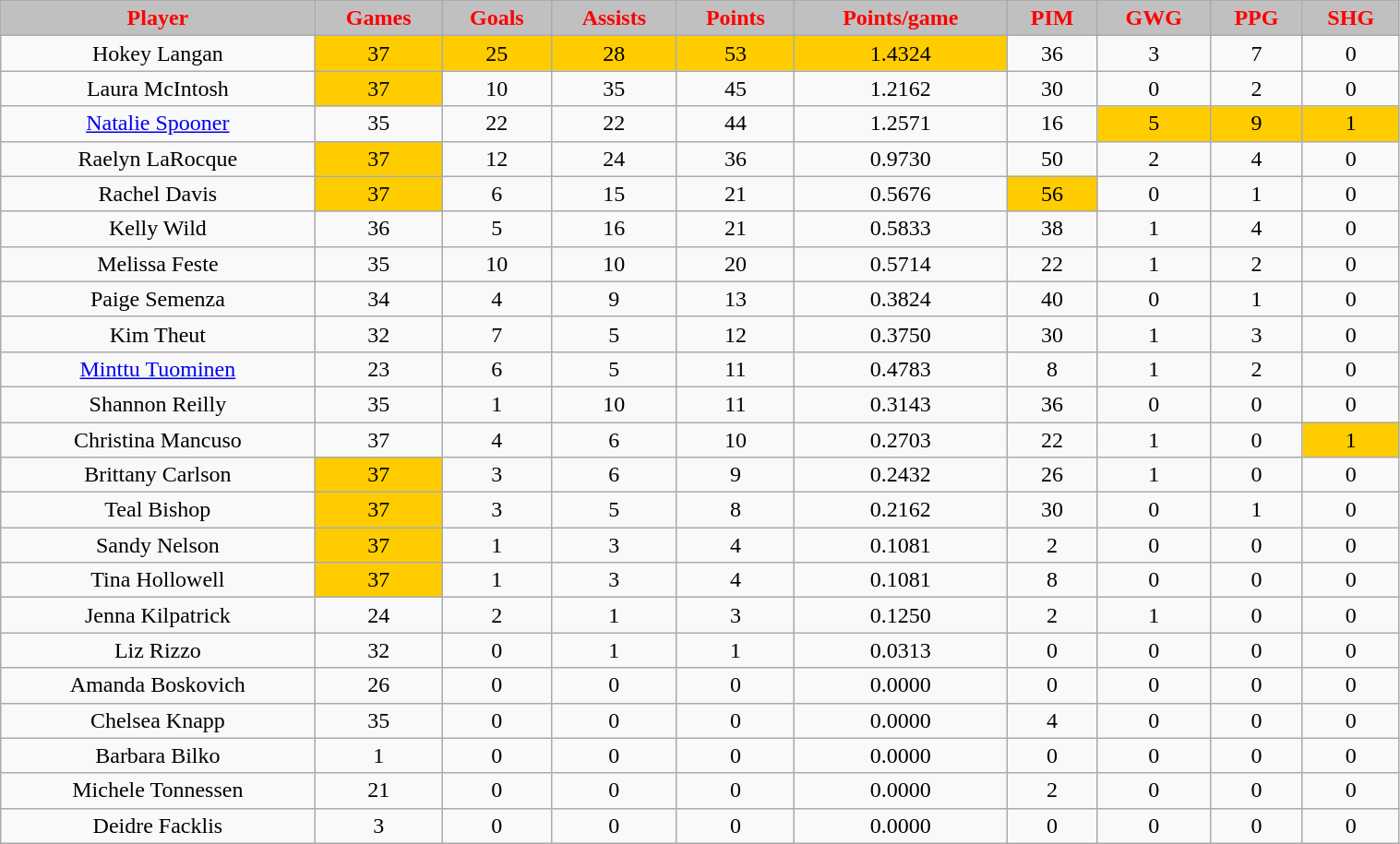<table class="wikitable" style="width:80%;">
<tr style="text-align:center; background:silver; color:red;">
<td><strong>Player</strong></td>
<td><strong>Games</strong></td>
<td><strong>Goals</strong></td>
<td><strong>Assists</strong></td>
<td><strong>Points</strong></td>
<td><strong>Points/game</strong></td>
<td><strong>PIM</strong></td>
<td><strong>GWG</strong></td>
<td><strong>PPG</strong></td>
<td><strong>SHG</strong></td>
</tr>
<tr style="text-align:center;" bgcolor="">
<td>Hokey Langan</td>
<td style="background:#fc0;">37</td>
<td style="background:#fc0;">25</td>
<td style="background:#fc0;">28</td>
<td style="background:#fc0;">53</td>
<td style="background:#fc0;">1.4324</td>
<td>36</td>
<td>3</td>
<td>7</td>
<td>0</td>
</tr>
<tr style="text-align:center;" bgcolor="">
<td>Laura McIntosh</td>
<td style="background:#fc0;">37</td>
<td>10</td>
<td>35</td>
<td>45</td>
<td>1.2162</td>
<td>30</td>
<td>0</td>
<td>2</td>
<td>0</td>
</tr>
<tr style="text-align:center;" bgcolor="">
<td><a href='#'>Natalie Spooner</a></td>
<td>35</td>
<td>22</td>
<td>22</td>
<td>44</td>
<td>1.2571</td>
<td>16</td>
<td style="background:#fc0;">5</td>
<td style="background:#fc0;">9</td>
<td style="background:#fc0;">1</td>
</tr>
<tr style="text-align:center;" bgcolor="">
<td>Raelyn LaRocque</td>
<td style="background:#fc0;">37</td>
<td>12</td>
<td>24</td>
<td>36</td>
<td>0.9730</td>
<td>50</td>
<td>2</td>
<td>4</td>
<td>0</td>
</tr>
<tr style="text-align:center;" bgcolor="">
<td>Rachel Davis</td>
<td style="background:#fc0;">37</td>
<td>6</td>
<td>15</td>
<td>21</td>
<td>0.5676</td>
<td style="background:#fc0;">56</td>
<td>0</td>
<td>1</td>
<td>0</td>
</tr>
<tr style="text-align:center;" bgcolor="">
<td>Kelly Wild</td>
<td>36</td>
<td>5</td>
<td>16</td>
<td>21</td>
<td>0.5833</td>
<td>38</td>
<td>1</td>
<td>4</td>
<td>0</td>
</tr>
<tr style="text-align:center;" bgcolor="">
<td>Melissa Feste</td>
<td>35</td>
<td>10</td>
<td>10</td>
<td>20</td>
<td>0.5714</td>
<td>22</td>
<td>1</td>
<td>2</td>
<td>0</td>
</tr>
<tr style="text-align:center;" bgcolor="">
<td>Paige Semenza</td>
<td>34</td>
<td>4</td>
<td>9</td>
<td>13</td>
<td>0.3824</td>
<td>40</td>
<td>0</td>
<td>1</td>
<td>0</td>
</tr>
<tr style="text-align:center;" bgcolor="">
<td>Kim Theut</td>
<td>32</td>
<td>7</td>
<td>5</td>
<td>12</td>
<td>0.3750</td>
<td>30</td>
<td>1</td>
<td>3</td>
<td>0</td>
</tr>
<tr style="text-align:center;" bgcolor="">
<td><a href='#'>Minttu Tuominen</a></td>
<td>23</td>
<td>6</td>
<td>5</td>
<td>11</td>
<td>0.4783</td>
<td>8</td>
<td>1</td>
<td>2</td>
<td>0</td>
</tr>
<tr style="text-align:center;" bgcolor="">
<td>Shannon Reilly</td>
<td>35</td>
<td>1</td>
<td>10</td>
<td>11</td>
<td>0.3143</td>
<td>36</td>
<td>0</td>
<td>0</td>
<td>0</td>
</tr>
<tr style="text-align:center;" bgcolor="">
<td>Christina Mancuso</td>
<td>37</td>
<td>4</td>
<td>6</td>
<td>10</td>
<td>0.2703</td>
<td>22</td>
<td>1</td>
<td>0</td>
<td style="background:#fc0;">1</td>
</tr>
<tr style="text-align:center;" bgcolor="">
<td>Brittany Carlson</td>
<td style="background:#fc0;">37</td>
<td>3</td>
<td>6</td>
<td>9</td>
<td>0.2432</td>
<td>26</td>
<td>1</td>
<td>0</td>
<td>0</td>
</tr>
<tr style="text-align:center;" bgcolor="">
<td>Teal Bishop</td>
<td style="background:#fc0;">37</td>
<td>3</td>
<td>5</td>
<td>8</td>
<td>0.2162</td>
<td>30</td>
<td>0</td>
<td>1</td>
<td>0</td>
</tr>
<tr style="text-align:center;" bgcolor="">
<td>Sandy Nelson</td>
<td style="background:#fc0;">37</td>
<td>1</td>
<td>3</td>
<td>4</td>
<td>0.1081</td>
<td>2</td>
<td>0</td>
<td>0</td>
<td>0</td>
</tr>
<tr style="text-align:center;" bgcolor="">
<td>Tina Hollowell</td>
<td style="background:#fc0;">37</td>
<td>1</td>
<td>3</td>
<td>4</td>
<td>0.1081</td>
<td>8</td>
<td>0</td>
<td>0</td>
<td>0</td>
</tr>
<tr style="text-align:center;" bgcolor="">
<td>Jenna Kilpatrick</td>
<td>24</td>
<td>2</td>
<td>1</td>
<td>3</td>
<td>0.1250</td>
<td>2</td>
<td>1</td>
<td>0</td>
<td>0</td>
</tr>
<tr style="text-align:center;" bgcolor="">
<td>Liz Rizzo</td>
<td>32</td>
<td>0</td>
<td>1</td>
<td>1</td>
<td>0.0313</td>
<td>0</td>
<td>0</td>
<td>0</td>
<td>0</td>
</tr>
<tr style="text-align:center;" bgcolor="">
<td>Amanda Boskovich</td>
<td>26</td>
<td>0</td>
<td>0</td>
<td>0</td>
<td>0.0000</td>
<td>0</td>
<td>0</td>
<td>0</td>
<td>0</td>
</tr>
<tr style="text-align:center;" bgcolor="">
<td>Chelsea Knapp</td>
<td>35</td>
<td>0</td>
<td>0</td>
<td>0</td>
<td>0.0000</td>
<td>4</td>
<td>0</td>
<td>0</td>
<td>0</td>
</tr>
<tr style="text-align:center;" bgcolor="">
<td>Barbara Bilko</td>
<td>1</td>
<td>0</td>
<td>0</td>
<td>0</td>
<td>0.0000</td>
<td>0</td>
<td>0</td>
<td>0</td>
<td>0</td>
</tr>
<tr style="text-align:center;" bgcolor="">
<td>Michele Tonnessen</td>
<td>21</td>
<td>0</td>
<td>0</td>
<td>0</td>
<td>0.0000</td>
<td>2</td>
<td>0</td>
<td>0</td>
<td>0</td>
</tr>
<tr style="text-align:center;" bgcolor="">
<td>Deidre Facklis</td>
<td>3</td>
<td>0</td>
<td>0</td>
<td>0</td>
<td>0.0000</td>
<td>0</td>
<td>0</td>
<td>0</td>
<td>0</td>
</tr>
</table>
